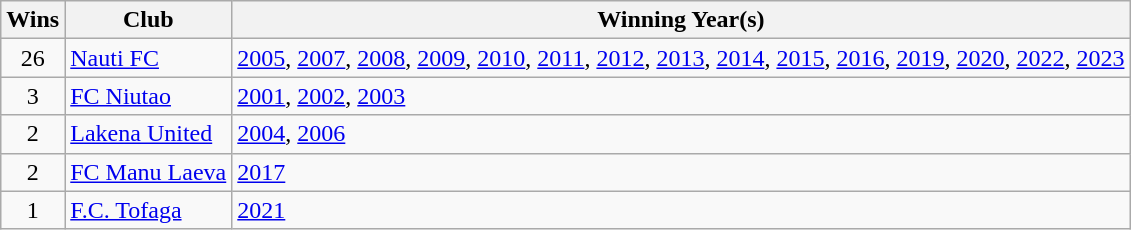<table class="wikitable">
<tr>
<th>Wins</th>
<th>Club</th>
<th>Winning Year(s)</th>
</tr>
<tr>
<td align=center>26</td>
<td><a href='#'>Nauti FC</a></td>
<td><a href='#'>2005</a>, <a href='#'>2007</a>, <a href='#'>2008</a>, <a href='#'>2009</a>, <a href='#'>2010</a>, <a href='#'>2011</a>, <a href='#'>2012</a>, <a href='#'>2013</a>, <a href='#'>2014</a>, <a href='#'>2015</a>, <a href='#'>2016</a>, <a href='#'>2019</a>, <a href='#'>2020</a>, <a href='#'>2022</a>, <a href='#'>2023</a></td>
</tr>
<tr>
<td align=center>3</td>
<td><a href='#'>FC Niutao</a></td>
<td><a href='#'>2001</a>, <a href='#'>2002</a>, <a href='#'>2003</a></td>
</tr>
<tr>
<td align=center>2</td>
<td><a href='#'>Lakena United</a></td>
<td><a href='#'>2004</a>, <a href='#'>2006</a></td>
</tr>
<tr>
<td align=center>2</td>
<td><a href='#'>FC Manu Laeva</a></td>
<td><a href='#'>2017</a></td>
</tr>
<tr>
<td align=center>1</td>
<td><a href='#'>F.C. Tofaga</a></td>
<td><a href='#'>2021</a></td>
</tr>
</table>
